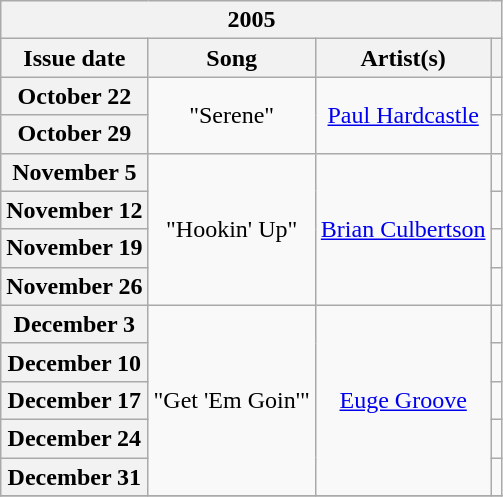<table class="wikitable plainrowheaders" style="text-align: center;">
<tr>
<th colspan="5">2005</th>
</tr>
<tr>
<th scope="col">Issue date</th>
<th scope="col">Song</th>
<th scope="col">Artist(s)</th>
<th scope="col"></th>
</tr>
<tr>
<th scope="row">October 22</th>
<td rowspan="2">"Serene"</td>
<td rowspan="2"><a href='#'>Paul Hardcastle</a></td>
<td align="center"></td>
</tr>
<tr>
<th scope="row">October 29</th>
<td align="center"></td>
</tr>
<tr>
<th scope="row">November 5</th>
<td rowspan="4">"Hookin' Up"</td>
<td rowspan="4"><a href='#'>Brian Culbertson</a></td>
<td align="center"></td>
</tr>
<tr>
<th scope="row">November 12</th>
<td align="center"></td>
</tr>
<tr>
<th scope="row">November 19</th>
<td align="center"></td>
</tr>
<tr>
<th scope="row">November 26</th>
<td align="center"></td>
</tr>
<tr>
<th scope="row">December 3</th>
<td rowspan="5">"Get 'Em Goin'"</td>
<td rowspan="5"><a href='#'>Euge Groove</a></td>
<td align="center"></td>
</tr>
<tr>
<th scope="row">December 10</th>
<td align="center"></td>
</tr>
<tr>
<th scope="row">December 17</th>
<td align="center"></td>
</tr>
<tr>
<th scope="row">December 24</th>
<td align="center"></td>
</tr>
<tr>
<th scope="row">December 31</th>
<td align="center"></td>
</tr>
<tr>
</tr>
</table>
